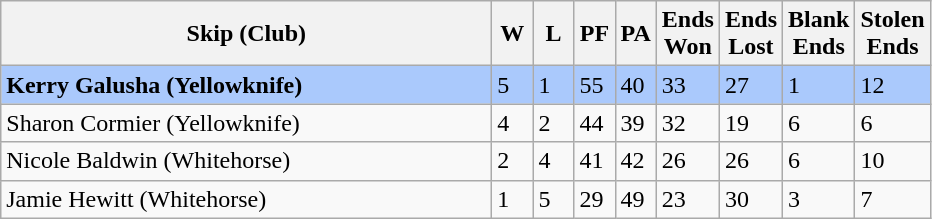<table class="wikitable">
<tr>
<th bgcolor="#efefef" width="320">Skip (Club)</th>
<th bgcolor="#efefef" width="20">W</th>
<th bgcolor="#efefef" width="20">L</th>
<th bgcolor="#efefef" width="20">PF</th>
<th bgcolor="#efefef" width="20">PA</th>
<th bgcolor="#efefef" width="20">Ends <br> Won</th>
<th bgcolor="#efefef" width="20">Ends <br> Lost</th>
<th bgcolor="#efefef" width="20">Blank <br> Ends</th>
<th bgcolor="#efefef" width="20">Stolen <br> Ends</th>
</tr>
<tr bgcolor="#aac9fc">
<td><strong>Kerry Galusha (Yellowknife)</strong></td>
<td>5</td>
<td>1</td>
<td>55</td>
<td>40</td>
<td>33</td>
<td>27</td>
<td>1</td>
<td>12</td>
</tr>
<tr>
<td>Sharon Cormier (Yellowknife)</td>
<td>4</td>
<td>2</td>
<td>44</td>
<td>39</td>
<td>32</td>
<td>19</td>
<td>6</td>
<td>6</td>
</tr>
<tr>
<td>Nicole Baldwin (Whitehorse)</td>
<td>2</td>
<td>4</td>
<td>41</td>
<td>42</td>
<td>26</td>
<td>26</td>
<td>6</td>
<td>10</td>
</tr>
<tr>
<td>Jamie Hewitt (Whitehorse)</td>
<td>1</td>
<td>5</td>
<td>29</td>
<td>49</td>
<td>23</td>
<td>30</td>
<td>3</td>
<td>7</td>
</tr>
</table>
